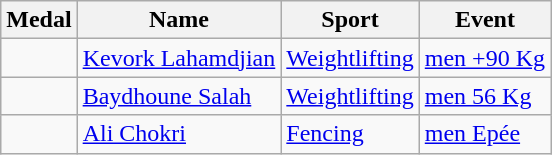<table class="wikitable sortable">
<tr>
<th>Medal</th>
<th>Name</th>
<th>Sport</th>
<th>Event</th>
</tr>
<tr>
<td></td>
<td><a href='#'>Kevork Lahamdjian</a></td>
<td> <a href='#'>Weightlifting</a></td>
<td><a href='#'>men +90 Kg</a></td>
</tr>
<tr>
<td></td>
<td><a href='#'>Baydhoune Salah</a></td>
<td> <a href='#'>Weightlifting</a></td>
<td><a href='#'>men 56 Kg</a></td>
</tr>
<tr>
<td></td>
<td><a href='#'>Ali Chokri</a></td>
<td> <a href='#'>Fencing</a></td>
<td><a href='#'>men Epée</a></td>
</tr>
</table>
